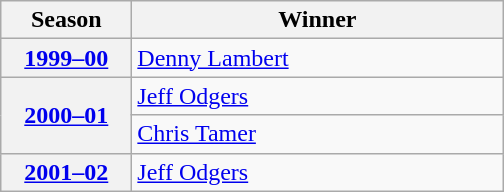<table class="wikitable">
<tr>
<th scope="col" style="width:5em">Season</th>
<th scope="col" style="width:15em">Winner</th>
</tr>
<tr>
<th scope="row"><a href='#'>1999–00</a></th>
<td><a href='#'>Denny Lambert</a></td>
</tr>
<tr>
<th scope="row" rowspan="2"><a href='#'>2000–01</a></th>
<td><a href='#'>Jeff Odgers</a></td>
</tr>
<tr>
<td><a href='#'>Chris Tamer</a></td>
</tr>
<tr>
<th scope="row"><a href='#'>2001–02</a></th>
<td><a href='#'>Jeff Odgers</a></td>
</tr>
</table>
